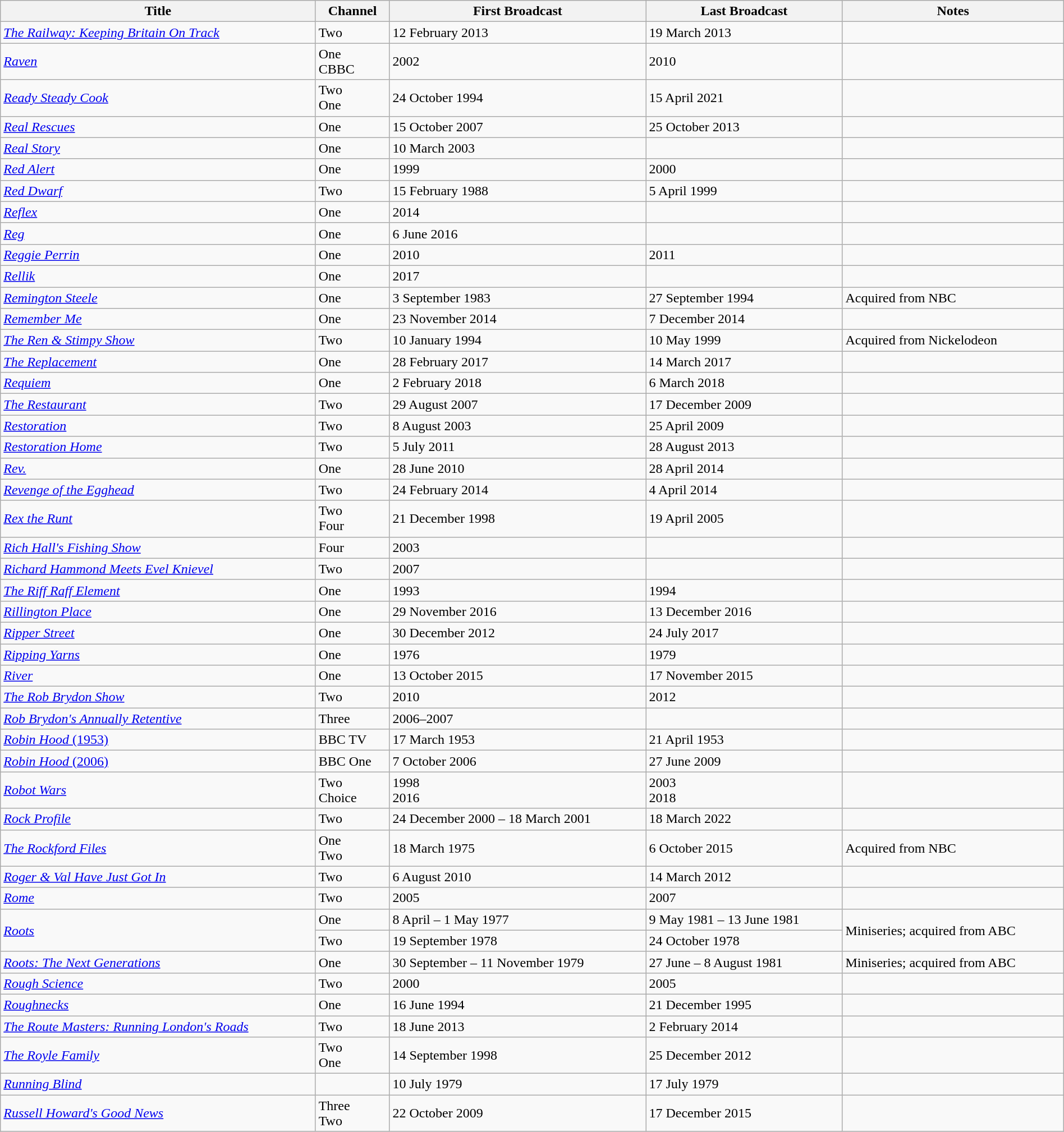<table class="wikitable plainrowheaders sortable" style="width:100%;">
<tr>
<th scope=col>Title</th>
<th scope=col>Channel</th>
<th scope=col>First Broadcast</th>
<th scope=col>Last Broadcast</th>
<th scope=col>Notes</th>
</tr>
<tr>
<td><em><a href='#'>The Railway: Keeping Britain On Track</a></em></td>
<td>Two</td>
<td>12 February 2013</td>
<td>19 March 2013</td>
<td></td>
</tr>
<tr>
<td><em><a href='#'>Raven</a></em></td>
<td>One <br> CBBC</td>
<td>2002</td>
<td>2010</td>
<td></td>
</tr>
<tr>
<td><em><a href='#'>Ready Steady Cook</a></em></td>
<td>Two  <br> One </td>
<td>24 October 1994</td>
<td>15 April 2021</td>
<td></td>
</tr>
<tr>
<td><em><a href='#'>Real Rescues</a></em></td>
<td>One</td>
<td>15 October 2007</td>
<td>25 October 2013</td>
<td></td>
</tr>
<tr>
<td><em><a href='#'>Real Story</a></em></td>
<td>One</td>
<td>10 March 2003</td>
<td></td>
<td></td>
</tr>
<tr>
<td><em><a href='#'>Red Alert</a></em></td>
<td>One</td>
<td>1999</td>
<td>2000</td>
<td></td>
</tr>
<tr>
<td><em><a href='#'>Red Dwarf</a></em></td>
<td>Two</td>
<td>15 February 1988</td>
<td>5 April 1999</td>
<td></td>
</tr>
<tr>
<td><em><a href='#'>Reflex</a></em></td>
<td>One</td>
<td>2014</td>
<td></td>
<td></td>
</tr>
<tr>
<td><em><a href='#'>Reg</a></em></td>
<td>One</td>
<td>6 June 2016</td>
<td></td>
<td></td>
</tr>
<tr>
<td><em><a href='#'>Reggie Perrin</a></em></td>
<td>One</td>
<td>2010</td>
<td>2011</td>
<td></td>
</tr>
<tr>
<td><em><a href='#'>Rellik</a></em></td>
<td>One</td>
<td>2017</td>
<td></td>
<td></td>
</tr>
<tr>
<td><em><a href='#'>Remington Steele</a></em></td>
<td>One</td>
<td>3 September 1983</td>
<td>27 September 1994</td>
<td>Acquired from NBC</td>
</tr>
<tr>
<td><em><a href='#'>Remember Me</a></em></td>
<td>One</td>
<td>23 November 2014</td>
<td>7 December 2014</td>
<td></td>
</tr>
<tr>
<td><em><a href='#'>The Ren & Stimpy Show</a></em></td>
<td>Two</td>
<td>10 January 1994</td>
<td>10 May 1999</td>
<td>Acquired from Nickelodeon</td>
</tr>
<tr>
<td><em><a href='#'>The Replacement</a></em></td>
<td>One</td>
<td>28 February 2017</td>
<td>14 March 2017</td>
<td></td>
</tr>
<tr>
<td><em><a href='#'>Requiem</a></em></td>
<td>One</td>
<td>2 February 2018</td>
<td>6 March 2018</td>
<td></td>
</tr>
<tr>
<td><em><a href='#'>The Restaurant</a></em></td>
<td>Two</td>
<td>29 August 2007</td>
<td>17 December 2009</td>
<td></td>
</tr>
<tr>
<td><em><a href='#'>Restoration</a></em></td>
<td>Two</td>
<td>8 August 2003</td>
<td>25 April 2009</td>
<td></td>
</tr>
<tr>
<td><em><a href='#'>Restoration Home</a></em></td>
<td>Two</td>
<td>5 July 2011</td>
<td>28 August 2013</td>
<td></td>
</tr>
<tr>
<td><em><a href='#'>Rev.</a></em></td>
<td>One</td>
<td>28 June 2010</td>
<td>28 April 2014</td>
<td></td>
</tr>
<tr>
<td><em><a href='#'>Revenge of the Egghead</a></em></td>
<td>Two</td>
<td>24 February 2014</td>
<td>4 April 2014</td>
<td></td>
</tr>
<tr>
<td><em><a href='#'>Rex the Runt</a></em></td>
<td>Two  <br> Four </td>
<td>21 December 1998</td>
<td>19 April 2005</td>
<td></td>
</tr>
<tr>
<td><em><a href='#'>Rich Hall's Fishing Show</a></em></td>
<td>Four</td>
<td>2003</td>
<td></td>
<td></td>
</tr>
<tr>
<td><em><a href='#'>Richard Hammond Meets Evel Knievel</a></em></td>
<td>Two</td>
<td>2007</td>
<td></td>
<td></td>
</tr>
<tr>
<td><em><a href='#'>The Riff Raff Element</a></em></td>
<td>One</td>
<td>1993</td>
<td>1994</td>
<td></td>
</tr>
<tr>
<td><em><a href='#'>Rillington Place</a></em></td>
<td>One</td>
<td>29 November 2016</td>
<td>13 December 2016</td>
<td></td>
</tr>
<tr>
<td><em><a href='#'>Ripper Street</a></em></td>
<td>One</td>
<td>30 December 2012</td>
<td>24 July 2017</td>
<td></td>
</tr>
<tr>
<td><em><a href='#'>Ripping Yarns</a></em></td>
<td>One</td>
<td>1976</td>
<td>1979</td>
<td></td>
</tr>
<tr>
<td><em><a href='#'>River</a></em></td>
<td>One</td>
<td>13 October 2015</td>
<td>17 November 2015</td>
<td></td>
</tr>
<tr>
<td><em><a href='#'>The Rob Brydon Show</a></em></td>
<td>Two</td>
<td>2010</td>
<td>2012</td>
<td></td>
</tr>
<tr>
<td><em><a href='#'>Rob Brydon's Annually Retentive</a></em></td>
<td>Three</td>
<td>2006–2007</td>
<td></td>
<td></td>
</tr>
<tr>
<td><a href='#'><em>Robin Hood</em> (1953)</a></td>
<td>BBC TV</td>
<td>17 March 1953</td>
<td>21 April 1953</td>
<td></td>
</tr>
<tr>
<td><a href='#'><em>Robin Hood</em> (2006)</a></td>
<td>BBC One</td>
<td>7 October 2006</td>
<td>27 June 2009</td>
<td></td>
</tr>
<tr>
<td><em><a href='#'>Robot Wars</a></em></td>
<td>Two <br> Choice</td>
<td>1998 <br> 2016</td>
<td>2003 <br> 2018</td>
<td></td>
</tr>
<tr>
<td><em><a href='#'>Rock Profile</a></em></td>
<td>Two</td>
<td>24 December 2000 – 18 March 2001</td>
<td>18 March 2022</td>
<td></td>
</tr>
<tr>
<td><em><a href='#'>The Rockford Files</a></em></td>
<td>One <br> Two</td>
<td>18 March 1975</td>
<td>6 October 2015</td>
<td>Acquired from NBC</td>
</tr>
<tr>
<td><em><a href='#'>Roger & Val Have Just Got In</a></em></td>
<td>Two</td>
<td>6 August 2010</td>
<td>14 March 2012</td>
<td></td>
</tr>
<tr>
<td><em><a href='#'>Rome</a></em></td>
<td>Two</td>
<td>2005</td>
<td>2007</td>
<td></td>
</tr>
<tr>
<td rowspan="2"><em><a href='#'>Roots</a></em></td>
<td>One</td>
<td>8 April – 1 May 1977</td>
<td>9 May 1981 – 13 June 1981</td>
<td rowspan="2">Miniseries; acquired from ABC</td>
</tr>
<tr>
<td>Two</td>
<td>19 September 1978</td>
<td>24 October 1978</td>
</tr>
<tr>
<td><em><a href='#'>Roots: The Next Generations</a></em></td>
<td>One</td>
<td>30 September – 11 November 1979</td>
<td>27 June – 8 August 1981</td>
<td>Miniseries; acquired from ABC</td>
</tr>
<tr>
<td><em><a href='#'>Rough Science</a></em></td>
<td>Two</td>
<td>2000</td>
<td>2005</td>
<td></td>
</tr>
<tr>
<td><em><a href='#'>Roughnecks</a></em></td>
<td>One</td>
<td>16 June 1994</td>
<td>21 December 1995</td>
<td></td>
</tr>
<tr>
<td><em><a href='#'>The Route Masters: Running London's Roads</a></em></td>
<td>Two</td>
<td>18 June 2013</td>
<td>2 February 2014</td>
<td></td>
</tr>
<tr>
<td><em><a href='#'>The Royle Family</a></em></td>
<td>Two <br> One</td>
<td>14 September 1998</td>
<td>25 December 2012</td>
<td></td>
</tr>
<tr>
<td><em><a href='#'>Running Blind</a></em></td>
<td></td>
<td>10 July 1979</td>
<td>17 July 1979</td>
<td></td>
</tr>
<tr>
<td><em><a href='#'>Russell Howard's Good News</a></em></td>
<td>Three <br> Two</td>
<td>22 October 2009</td>
<td>17 December 2015</td>
<td></td>
</tr>
</table>
